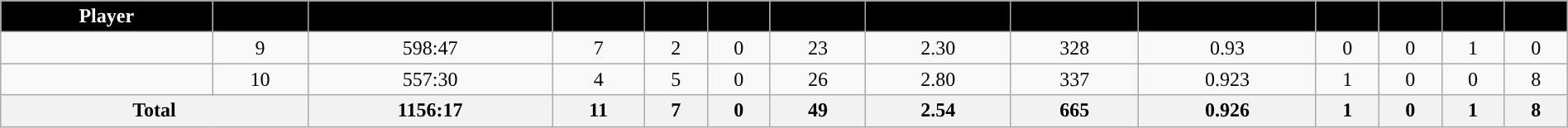<table class="wikitable sortable" style="width:100%; text-align:center;">
<tr>
<th style="color:white; background:#000000; ">Player</th>
<th style="color:white; background:#000000; "></th>
<th style="color:white; background:#000000; "></th>
<th style="color:white; background:#000000; "></th>
<th style="color:white; background:#000000; "></th>
<th style="color:white; background:#000000; "></th>
<th style="color:white; background:#000000; "></th>
<th style="color:white; background:#000000; "></th>
<th style="color:white; background:#000000; "></th>
<th style="color:white; background:#000000; "></th>
<th style="color:white; background:#000000; "></th>
<th style="color:white; background:#000000; "></th>
<th style="color:white; background:#000000; "></th>
<th style="color:white; background:#000000; "></th>
</tr>
<tr>
<td></td>
<td>9</td>
<td>598:47</td>
<td>7</td>
<td>2</td>
<td>0</td>
<td>23</td>
<td>2.30</td>
<td>328</td>
<td>0.93</td>
<td>0</td>
<td>0</td>
<td>1</td>
<td>0</td>
</tr>
<tr>
<td></td>
<td>10</td>
<td>557:30</td>
<td>4</td>
<td>5</td>
<td>0</td>
<td>26</td>
<td>2.80</td>
<td>337</td>
<td>0.923</td>
<td>1</td>
<td>0</td>
<td>0</td>
<td>8</td>
</tr>
<tr class="sortbotom">
<th colspan=2>Total</th>
<th>1156:17</th>
<th>11</th>
<th>7</th>
<th>0</th>
<th>49</th>
<th>2.54</th>
<th>665</th>
<th>0.926</th>
<th>1</th>
<th>0</th>
<th>1</th>
<th>8</th>
</tr>
</table>
